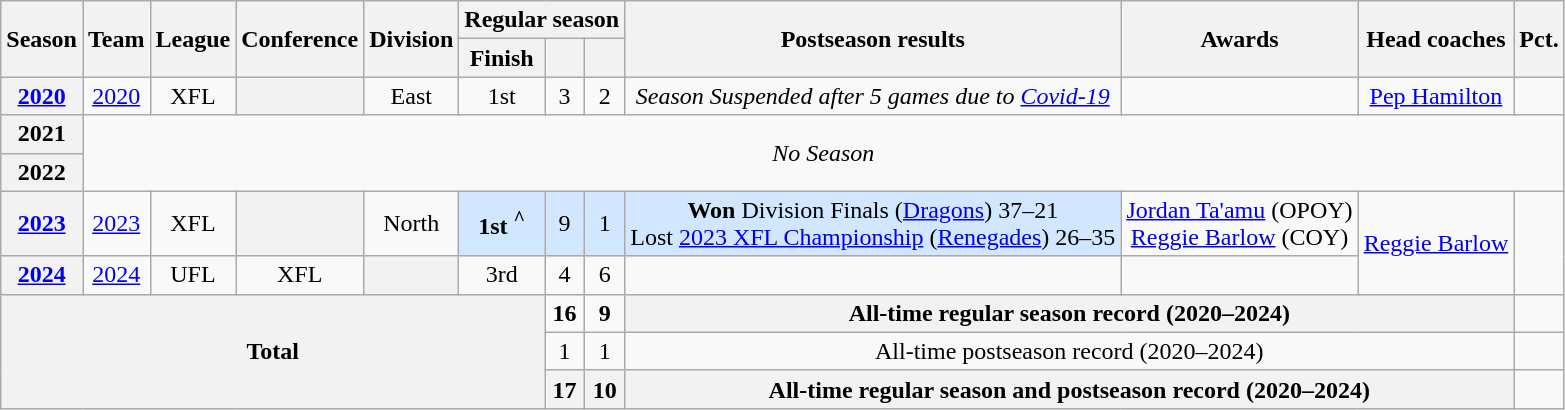<table class="wikitable" style="text-align:center">
<tr>
<th rowspan="2">Season</th>
<th rowspan="2">Team</th>
<th rowspan="2">League</th>
<th rowspan="2">Conference</th>
<th rowspan="2">Division</th>
<th colspan="3">Regular season</th>
<th rowspan="2">Postseason results</th>
<th rowspan="2">Awards</th>
<th rowspan="2">Head coaches</th>
<th rowspan="2">Pct.</th>
</tr>
<tr>
<th>Finish</th>
<th></th>
<th></th>
</tr>
<tr>
<th><a href='#'>2020</a></th>
<td><a href='#'>2020</a></td>
<td>XFL</td>
<th></th>
<td>East</td>
<td>1st</td>
<td>3</td>
<td>2</td>
<td><em>Season Suspended after 5 games due to <a href='#'>Covid-19</a></em></td>
<td></td>
<td><a href='#'>Pep Hamilton</a></td>
<td></td>
</tr>
<tr>
<th>2021</th>
<td colspan=11 rowspan=2 style="text-align:center;"><em>No Season</em></td>
</tr>
<tr>
<th>2022</th>
</tr>
<tr>
<th><a href='#'>2023</a></th>
<td><a href='#'>2023</a></td>
<td>XFL</td>
<th></th>
<td>North</td>
<td bgcolor="#d0e7ff"><strong>1st <sup>^</sup></strong></td>
<td bgcolor="#d0e7ff">9</td>
<td bgcolor="#d0e7ff">1</td>
<td bgcolor="#d0e7ff"><strong>Won</strong> Division Finals (<a href='#'>Dragons</a>) 37–21<br> Lost <a href='#'>2023 XFL Championship</a> (<a href='#'>Renegades</a>) 26–35</td>
<td><a href='#'>Jordan Ta'amu</a> (OPOY)<br><a href='#'>Reggie Barlow</a> (COY)</td>
<td rowspan="2"><a href='#'>Reggie Barlow</a></td>
<td rowspan="2"></td>
</tr>
<tr>
<th><a href='#'>2024</a></th>
<td><a href='#'>2024</a></td>
<td>UFL</td>
<td>XFL</td>
<th></th>
<td>3rd</td>
<td>4</td>
<td>6</td>
<td></td>
<td></td>
</tr>
<tr>
<th rowspan="4" colspan="6">Total</th>
<td><strong>16</strong></td>
<td><strong>9</strong></td>
<th colspan="3">All-time regular season record (2020–2024)</th>
<td></td>
</tr>
<tr>
<td>1</td>
<td>1</td>
<td colspan="3">All-time postseason record (2020–2024)</td>
<td></td>
</tr>
<tr>
<th>17</th>
<th>10</th>
<th colspan="3">All-time regular season and postseason record (2020–2024)</th>
<td></td>
</tr>
</table>
